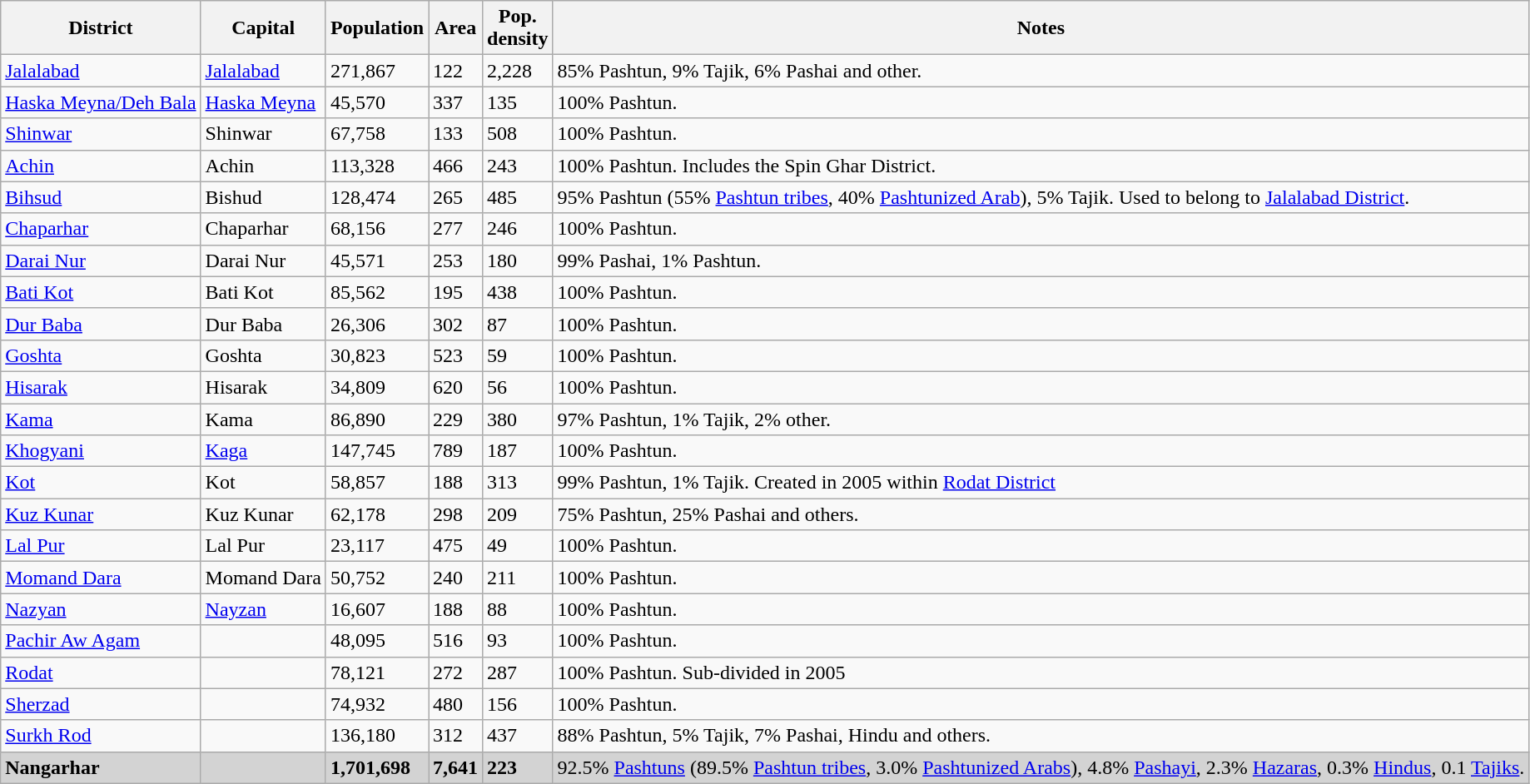<table class="wikitable sortable">
<tr>
<th>District</th>
<th>Capital</th>
<th>Population</th>
<th>Area</th>
<th>Pop.<br>density</th>
<th>Notes</th>
</tr>
<tr>
<td><a href='#'>Jalalabad</a></td>
<td><a href='#'>Jalalabad</a></td>
<td>271,867</td>
<td>122</td>
<td>2,228</td>
<td>85% Pashtun, 9% Tajik, 6% Pashai and other.</td>
</tr>
<tr>
<td><a href='#'>Haska Meyna/Deh Bala</a></td>
<td><a href='#'>Haska Meyna</a></td>
<td>45,570</td>
<td>337</td>
<td>135</td>
<td>100% Pashtun.</td>
</tr>
<tr>
<td><a href='#'>Shinwar</a></td>
<td>Shinwar</td>
<td>67,758</td>
<td>133</td>
<td>508</td>
<td>100% Pashtun.</td>
</tr>
<tr>
<td><a href='#'>Achin</a></td>
<td>Achin</td>
<td>113,328</td>
<td>466</td>
<td>243</td>
<td>100% Pashtun. Includes the Spin Ghar District.</td>
</tr>
<tr>
<td><a href='#'>Bihsud</a></td>
<td>Bishud</td>
<td>128,474</td>
<td>265</td>
<td>485</td>
<td>95% Pashtun (55% <a href='#'>Pashtun tribes</a>, 40% <a href='#'>Pashtunized Arab</a>), 5% Tajik. Used to belong to <a href='#'>Jalalabad District</a>.</td>
</tr>
<tr>
<td><a href='#'>Chaparhar</a></td>
<td>Chaparhar</td>
<td>68,156</td>
<td>277</td>
<td>246</td>
<td>100% Pashtun.</td>
</tr>
<tr>
<td><a href='#'>Darai Nur</a></td>
<td>Darai Nur</td>
<td>45,571</td>
<td>253</td>
<td>180</td>
<td>99% Pashai, 1% Pashtun.</td>
</tr>
<tr>
<td><a href='#'>Bati Kot</a></td>
<td>Bati Kot</td>
<td>85,562</td>
<td>195</td>
<td>438</td>
<td>100% Pashtun.</td>
</tr>
<tr>
<td><a href='#'>Dur Baba</a></td>
<td>Dur Baba</td>
<td>26,306</td>
<td>302</td>
<td>87</td>
<td>100% Pashtun.</td>
</tr>
<tr>
<td><a href='#'>Goshta</a></td>
<td>Goshta</td>
<td>30,823</td>
<td>523</td>
<td>59</td>
<td>100% Pashtun.</td>
</tr>
<tr>
<td><a href='#'>Hisarak</a></td>
<td>Hisarak</td>
<td>34,809</td>
<td>620</td>
<td>56</td>
<td>100% Pashtun.</td>
</tr>
<tr>
<td><a href='#'>Kama</a></td>
<td>Kama</td>
<td>86,890</td>
<td>229</td>
<td>380</td>
<td>97% Pashtun, 1% Tajik, 2% other.</td>
</tr>
<tr>
<td><a href='#'>Khogyani</a></td>
<td><a href='#'>Kaga</a></td>
<td>147,745</td>
<td>789</td>
<td>187</td>
<td>100% Pashtun.</td>
</tr>
<tr>
<td><a href='#'>Kot</a></td>
<td>Kot</td>
<td>58,857</td>
<td>188</td>
<td>313</td>
<td>99% Pashtun, 1% Tajik. Created in 2005 within <a href='#'>Rodat District</a></td>
</tr>
<tr>
<td><a href='#'>Kuz Kunar</a></td>
<td>Kuz Kunar</td>
<td>62,178</td>
<td>298</td>
<td>209</td>
<td>75% Pashtun, 25% Pashai and others.</td>
</tr>
<tr>
<td><a href='#'>Lal Pur</a></td>
<td>Lal Pur</td>
<td>23,117</td>
<td>475</td>
<td>49</td>
<td>100% Pashtun.</td>
</tr>
<tr>
<td><a href='#'>Momand Dara</a></td>
<td>Momand Dara</td>
<td>50,752</td>
<td>240</td>
<td>211</td>
<td>100% Pashtun.</td>
</tr>
<tr>
<td><a href='#'>Nazyan</a></td>
<td><a href='#'>Nayzan</a></td>
<td>16,607</td>
<td>188</td>
<td>88</td>
<td>100% Pashtun.</td>
</tr>
<tr>
<td><a href='#'>Pachir Aw Agam</a></td>
<td></td>
<td>48,095</td>
<td>516</td>
<td>93</td>
<td>100% Pashtun.</td>
</tr>
<tr>
<td><a href='#'>Rodat</a></td>
<td></td>
<td>78,121</td>
<td>272</td>
<td>287</td>
<td>100% Pashtun. Sub-divided in 2005</td>
</tr>
<tr>
<td><a href='#'>Sherzad</a></td>
<td></td>
<td>74,932</td>
<td>480</td>
<td>156</td>
<td>100% Pashtun.</td>
</tr>
<tr>
<td><a href='#'>Surkh Rod</a></td>
<td></td>
<td>136,180</td>
<td>312</td>
<td>437</td>
<td>88% Pashtun, 5% Tajik, 7% Pashai, Hindu and others.</td>
</tr>
<tr bgcolor="#d3d3d3">
<td><strong>Nangarhar</strong></td>
<td></td>
<td><strong>1,701,698</strong></td>
<td><strong>7,641</strong></td>
<td><strong>223</strong></td>
<td>92.5% <a href='#'>Pashtuns</a> (89.5% <a href='#'>Pashtun tribes</a>, 3.0% <a href='#'>Pashtunized Arabs</a>), 4.8% <a href='#'>Pashayi</a>, 2.3% <a href='#'>Hazaras</a>, 0.3% <a href='#'>Hindus</a>, 0.1 <a href='#'>Tajiks</a>.</td>
</tr>
</table>
